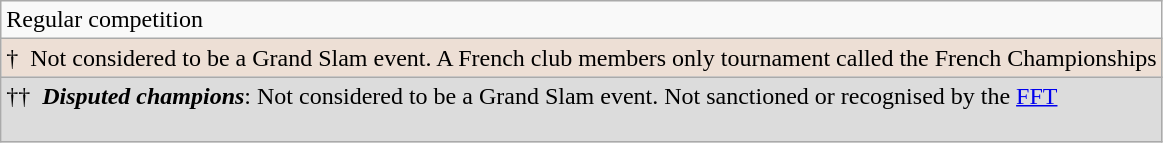<table class="wikitable">
<tr>
<td>Regular competition</td>
</tr>
<tr>
<td style="background: #EDDFD5">†  Not considered to be a Grand Slam event. A French club members only tournament called the French Championships</td>
</tr>
<tr>
<td style="background: #DCDCDC">††  <strong><em>Disputed champions</em></strong>: Not considered to be a Grand Slam event. Not sanctioned or recognised by the <a href='#'>FFT</a><br><br></td>
</tr>
</table>
